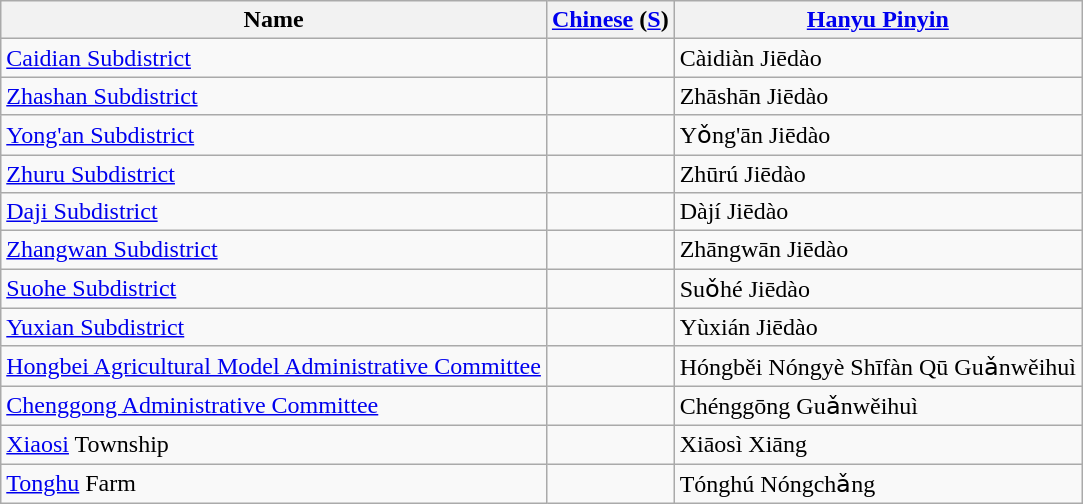<table class="wikitable">
<tr>
<th>Name</th>
<th><a href='#'>Chinese</a> (<a href='#'>S</a>)</th>
<th><a href='#'>Hanyu Pinyin</a></th>
</tr>
<tr>
<td><a href='#'>Caidian Subdistrict</a></td>
<td></td>
<td>Càidiàn Jiēdào</td>
</tr>
<tr>
<td><a href='#'>Zhashan Subdistrict</a></td>
<td></td>
<td>Zhāshān Jiēdào</td>
</tr>
<tr>
<td><a href='#'>Yong'an Subdistrict</a></td>
<td></td>
<td>Yǒng'ān Jiēdào</td>
</tr>
<tr>
<td><a href='#'>Zhuru Subdistrict</a></td>
<td></td>
<td>Zhūrú Jiēdào</td>
</tr>
<tr>
<td><a href='#'>Daji Subdistrict</a></td>
<td></td>
<td>Dàjí Jiēdào</td>
</tr>
<tr>
<td><a href='#'>Zhangwan Subdistrict</a></td>
<td></td>
<td>Zhāngwān Jiēdào</td>
</tr>
<tr>
<td><a href='#'>Suohe Subdistrict</a></td>
<td></td>
<td>Suǒhé Jiēdào</td>
</tr>
<tr>
<td><a href='#'>Yuxian Subdistrict</a></td>
<td></td>
<td>Yùxián Jiēdào</td>
</tr>
<tr>
<td><a href='#'>Hongbei Agricultural Model Administrative Committee</a></td>
<td></td>
<td>Hóngběi Nóngyè Shīfàn Qū Guǎnwěihuì</td>
</tr>
<tr>
<td><a href='#'>Chenggong Administrative Committee</a></td>
<td></td>
<td>Chénggōng Guǎnwěihuì</td>
</tr>
<tr>
<td><a href='#'>Xiaosi</a> Township</td>
<td></td>
<td>Xiāosì Xiāng</td>
</tr>
<tr>
<td><a href='#'>Tonghu</a> Farm</td>
<td></td>
<td>Tónghú Nóngchǎng</td>
</tr>
</table>
